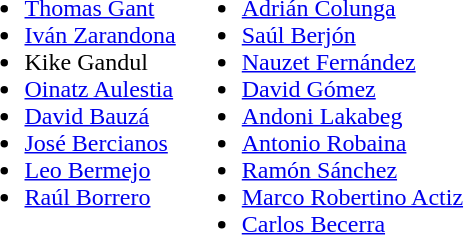<table>
<tr style="vertical-align: top;">
<td><br><ul><li> <a href='#'>Thomas Gant</a></li><li> <a href='#'>Iván Zarandona</a></li><li> Kike Gandul</li><li> <a href='#'>Oinatz Aulestia</a></li><li> <a href='#'>David Bauzá</a></li><li> <a href='#'>José Bercianos</a></li><li> <a href='#'>Leo Bermejo</a></li><li> <a href='#'>Raúl Borrero</a></li></ul></td>
<td><br><ul><li> <a href='#'>Adrián Colunga</a></li><li> <a href='#'>Saúl Berjón</a></li><li> <a href='#'>Nauzet Fernández</a></li><li> <a href='#'>David Gómez</a></li><li> <a href='#'>Andoni Lakabeg</a></li><li> <a href='#'>Antonio Robaina</a></li><li> <a href='#'>Ramón Sánchez</a></li><li> <a href='#'>Marco Robertino Actiz</a></li><li> <a href='#'>Carlos Becerra</a></li></ul></td>
</tr>
</table>
